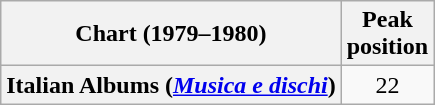<table class="wikitable plainrowheaders" style="text-align:center">
<tr>
<th scope="col">Chart (1979–1980)</th>
<th scope="col">Peak<br>position</th>
</tr>
<tr>
<th scope="row">Italian Albums (<em><a href='#'>Musica e dischi</a></em>)</th>
<td>22</td>
</tr>
</table>
